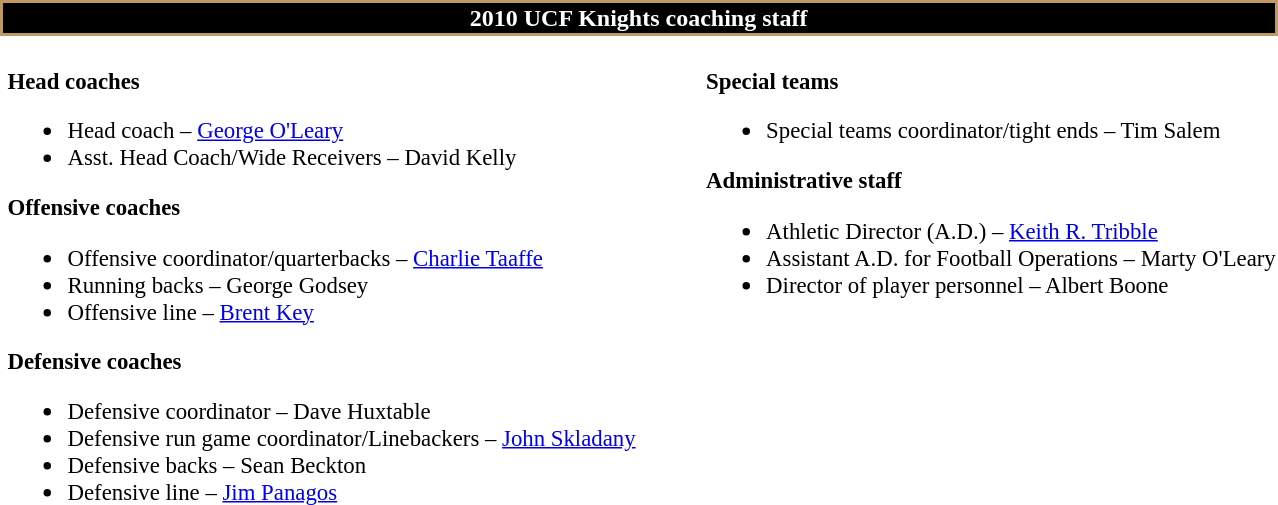<table class="toccolours" style="text-align: left">
<tr>
<th colspan="8" style="background-color: #000000; color: white; text-align: center;border:2px solid #BD9B60;">2010 UCF Knights coaching staff</th>
</tr>
<tr>
<td valign = "top"></td>
<td style="font-size: 95%;" valign="top"><br><strong>Head coaches</strong><ul><li>Head coach – <a href='#'>George O'Leary</a></li><li>Asst. Head Coach/Wide Receivers – David Kelly</li></ul><strong>Offensive coaches</strong><ul><li>Offensive coordinator/quarterbacks – <a href='#'>Charlie Taaffe</a></li><li>Running backs – George Godsey</li><li>Offensive line – <a href='#'>Brent Key</a></li></ul><strong>Defensive coaches</strong><ul><li>Defensive coordinator – Dave Huxtable</li><li>Defensive run game coordinator/Linebackers – <a href='#'>John Skladany</a></li><li>Defensive backs – Sean Beckton</li><li>Defensive line – <a href='#'>Jim Panagos</a></li></ul></td>
<td width = "35"> </td>
<td valign = "top"></td>
<td style="font-size: 95%;" valign="top"><br><strong>Special teams</strong><ul><li>Special teams coordinator/tight ends – Tim Salem</li></ul><strong>Administrative staff</strong><ul><li>Athletic Director (A.D.) – <a href='#'>Keith R. Tribble</a></li><li>Assistant A.D. for Football Operations – Marty O'Leary</li><li>Director of player personnel – Albert Boone</li></ul></td>
</tr>
</table>
